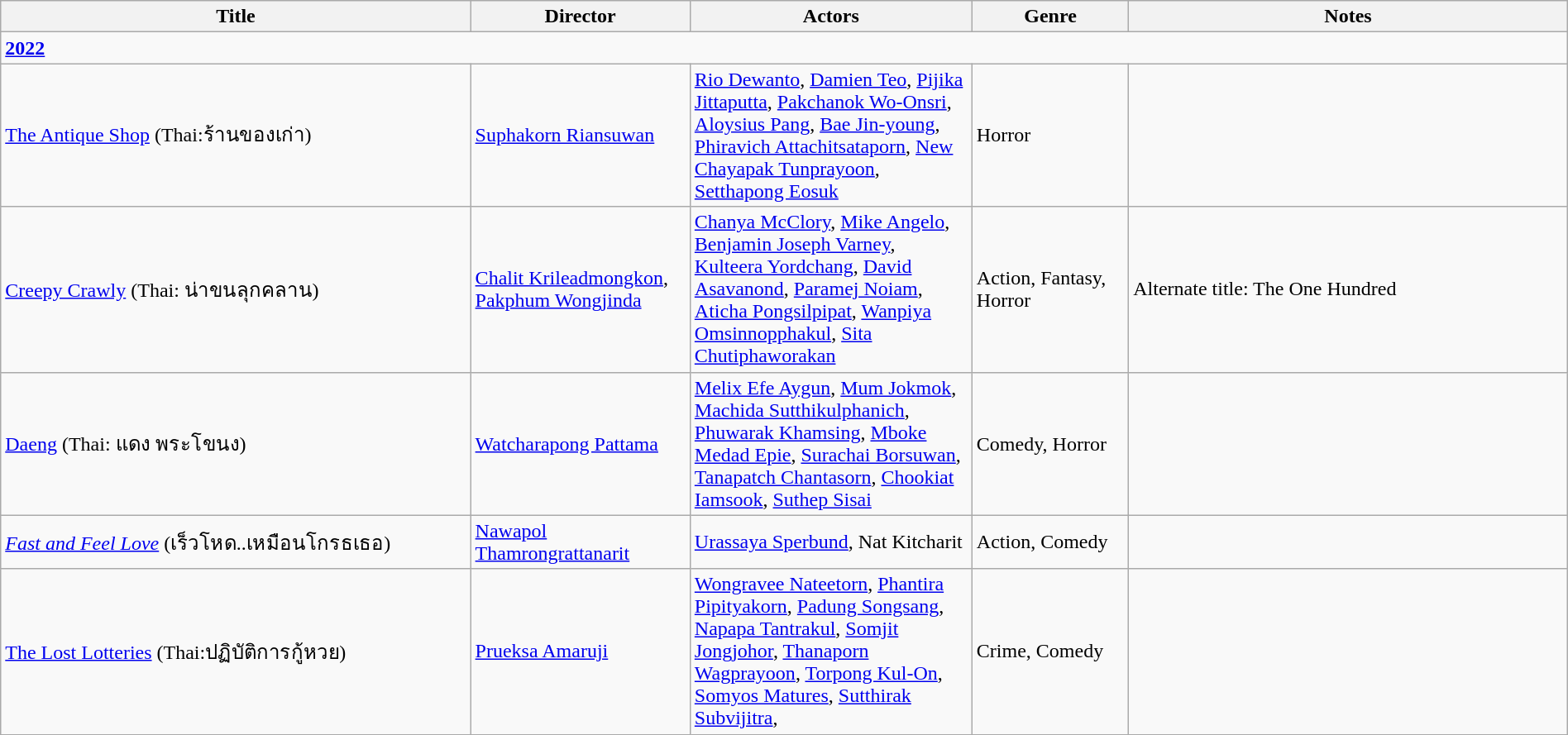<table class="wikitable sortable" style="width:100%;">
<tr>
<th style="width:30%;">Title</th>
<th style="width:14%;">Director</th>
<th style="width:18%;">Actors</th>
<th style="width:10%;">Genre</th>
<th style="width:28%;">Notes</th>
</tr>
<tr>
<td colspan="7" ><strong><a href='#'>2022</a></strong></td>
</tr>
<tr>
<td><a href='#'>The Antique Shop</a> (Thai:ร้านของเก่า)</td>
<td><a href='#'>Suphakorn Riansuwan</a></td>
<td><a href='#'>Rio Dewanto</a>, <a href='#'>Damien Teo</a>, <a href='#'>Pijika Jittaputta</a>, <a href='#'>Pakchanok Wo-Onsri</a>, <a href='#'>Aloysius Pang</a>, <a href='#'>Bae Jin-young</a>, <a href='#'>Phiravich Attachitsataporn</a>, <a href='#'>New Chayapak Tunprayoon</a>, <a href='#'>Setthapong Eosuk</a></td>
<td>Horror</td>
<td></td>
</tr>
<tr>
<td><a href='#'>Creepy Crawly</a> (Thai: น่าขนลุกคลาน)</td>
<td><a href='#'>Chalit Krileadmongkon</a>, <a href='#'>Pakphum Wongjinda</a></td>
<td><a href='#'>Chanya McClory</a>, <a href='#'>Mike Angelo</a>, <a href='#'>Benjamin Joseph Varney</a>, <a href='#'>Kulteera Yordchang</a>, <a href='#'>David Asavanond</a>, <a href='#'>Paramej Noiam</a>, <a href='#'>Aticha Pongsilpipat</a>, <a href='#'>Wanpiya Omsinnopphakul</a>, <a href='#'>Sita Chutiphaworakan</a></td>
<td>Action, Fantasy, Horror</td>
<td>Alternate title: The One Hundred</td>
</tr>
<tr>
<td><a href='#'>Daeng</a> (Thai: แดง พระโขนง)</td>
<td><a href='#'>Watcharapong Pattama</a></td>
<td><a href='#'>Melix Efe Aygun</a>, <a href='#'>Mum Jokmok</a>, <a href='#'>Machida Sutthikulphanich</a>, <a href='#'>Phuwarak Khamsing</a>, <a href='#'>Mboke Medad Epie</a>, <a href='#'>Surachai Borsuwan</a>, <a href='#'>Tanapatch Chantasorn</a>, <a href='#'>Chookiat Iamsook</a>, <a href='#'>Suthep Sisai</a></td>
<td>Comedy, Horror</td>
<td></td>
</tr>
<tr>
<td><em><a href='#'>Fast and Feel Love</a></em> (เร็วโหด..เหมือนโกรธเธอ)</td>
<td><a href='#'>Nawapol Thamrongrattanarit</a></td>
<td><a href='#'>Urassaya Sperbund</a>, Nat Kitcharit</td>
<td>Action, Comedy</td>
<td></td>
</tr>
<tr>
<td><a href='#'>The Lost Lotteries</a> (Thai:ปฏิบัติการกู้หวย)</td>
<td><a href='#'>Prueksa Amaruji</a></td>
<td><a href='#'>Wongravee Nateetorn</a>, <a href='#'>Phantira Pipityakorn</a>, <a href='#'>Padung Songsang</a>, <a href='#'>Napapa Tantrakul</a>, <a href='#'>Somjit Jongjohor</a>, <a href='#'>Thanaporn Wagprayoon</a>, <a href='#'>Torpong Kul-On</a>, <a href='#'>Somyos Matures</a>, <a href='#'>Sutthirak Subvijitra</a>,</td>
<td>Crime, Comedy</td>
<td></td>
</tr>
</table>
